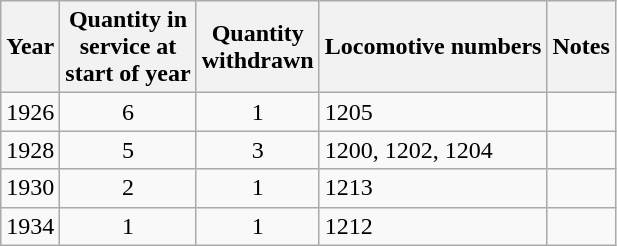<table class="wikitable collapsible collapsed" style=text-align:center>
<tr>
<th>Year</th>
<th>Quantity in<br>service at<br>start of year</th>
<th>Quantity<br>withdrawn</th>
<th>Locomotive numbers</th>
<th>Notes</th>
</tr>
<tr>
<td>1926</td>
<td>6</td>
<td>1</td>
<td align=left>1205</td>
<td align=left></td>
</tr>
<tr>
<td>1928</td>
<td>5</td>
<td>3</td>
<td align=left>1200, 1202, 1204</td>
<td align=left></td>
</tr>
<tr>
<td>1930</td>
<td>2</td>
<td>1</td>
<td align=left>1213</td>
<td align=left></td>
</tr>
<tr>
<td>1934</td>
<td>1</td>
<td>1</td>
<td align=left>1212</td>
<td align=left></td>
</tr>
</table>
